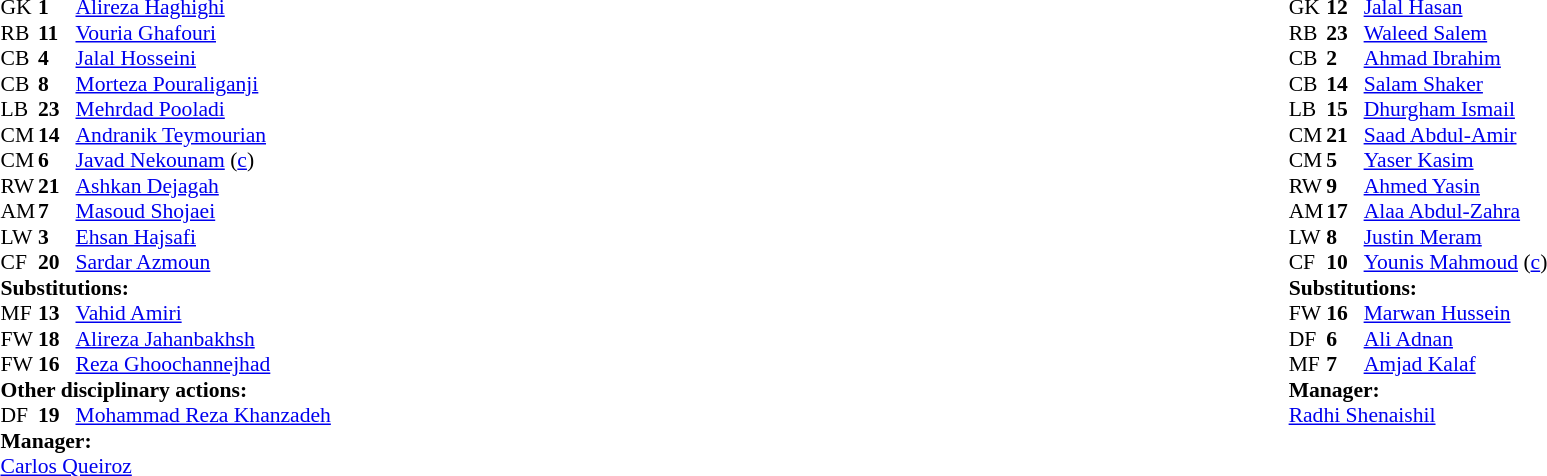<table width="100%">
<tr>
<td valign="top" width="40%"><br><table style="font-size:90%;" cellspacing="0" cellpadding="0">
<tr>
<th width="25"></th>
<th width="25"></th>
</tr>
<tr>
<td>GK</td>
<td><strong>1</strong></td>
<td><a href='#'>Alireza Haghighi</a></td>
</tr>
<tr>
<td>RB</td>
<td><strong>11</strong></td>
<td><a href='#'>Vouria Ghafouri</a></td>
</tr>
<tr>
<td>CB</td>
<td><strong>4</strong></td>
<td><a href='#'>Jalal Hosseini</a></td>
</tr>
<tr>
<td>CB</td>
<td><strong>8</strong></td>
<td><a href='#'>Morteza Pouraliganji</a></td>
</tr>
<tr>
<td>LB</td>
<td><strong>23</strong></td>
<td><a href='#'>Mehrdad Pooladi</a></td>
<td></td>
</tr>
<tr>
<td>CM</td>
<td><strong>14</strong></td>
<td><a href='#'>Andranik Teymourian</a></td>
<td></td>
</tr>
<tr>
<td>CM</td>
<td><strong>6</strong></td>
<td><a href='#'>Javad Nekounam</a> (<a href='#'>c</a>)</td>
</tr>
<tr>
<td>RW</td>
<td><strong>21</strong></td>
<td><a href='#'>Ashkan Dejagah</a></td>
<td></td>
<td></td>
</tr>
<tr>
<td>AM</td>
<td><strong>7</strong></td>
<td><a href='#'>Masoud Shojaei</a></td>
<td></td>
<td></td>
</tr>
<tr>
<td>LW</td>
<td><strong>3</strong></td>
<td><a href='#'>Ehsan Hajsafi</a></td>
</tr>
<tr>
<td>CF</td>
<td><strong>20</strong></td>
<td><a href='#'>Sardar Azmoun</a></td>
<td></td>
<td></td>
</tr>
<tr>
<td colspan=3><strong>Substitutions:</strong></td>
</tr>
<tr>
<td>MF</td>
<td><strong>13</strong></td>
<td><a href='#'>Vahid Amiri</a></td>
<td></td>
<td></td>
</tr>
<tr>
<td>FW</td>
<td><strong>18</strong></td>
<td><a href='#'>Alireza Jahanbakhsh</a></td>
<td></td>
<td></td>
</tr>
<tr>
<td>FW</td>
<td><strong>16</strong></td>
<td><a href='#'>Reza Ghoochannejhad</a></td>
<td></td>
<td></td>
</tr>
<tr>
<td colspan=3><strong>Other disciplinary actions:</strong></td>
</tr>
<tr>
<td>DF</td>
<td><strong>19</strong></td>
<td><a href='#'>Mohammad Reza Khanzadeh</a></td>
<td></td>
</tr>
<tr>
<td colspan=3><strong>Manager:</strong></td>
</tr>
<tr>
<td colspan=4> <a href='#'>Carlos Queiroz</a></td>
</tr>
<tr>
</tr>
</table>
</td>
<td valign="top"></td>
<td valign="top" width="50%"><br><table style="font-size:90%;" cellspacing="0" cellpadding="0" align="center">
<tr>
<th width=25></th>
<th width=25></th>
</tr>
<tr>
<td>GK</td>
<td><strong>12</strong></td>
<td><a href='#'>Jalal Hasan</a></td>
</tr>
<tr>
<td>RB</td>
<td><strong>23</strong></td>
<td><a href='#'>Waleed Salem</a></td>
<td></td>
</tr>
<tr>
<td>CB</td>
<td><strong>2</strong></td>
<td><a href='#'>Ahmad Ibrahim</a></td>
<td></td>
</tr>
<tr>
<td>CB</td>
<td><strong>14</strong></td>
<td><a href='#'>Salam Shaker</a></td>
</tr>
<tr>
<td>LB</td>
<td><strong>15</strong></td>
<td><a href='#'>Dhurgham Ismail</a></td>
</tr>
<tr>
<td>CM</td>
<td><strong>21</strong></td>
<td><a href='#'>Saad Abdul-Amir</a></td>
<td></td>
</tr>
<tr>
<td>CM</td>
<td><strong>5</strong></td>
<td><a href='#'>Yaser Kasim</a></td>
<td></td>
</tr>
<tr>
<td>RW</td>
<td><strong>9</strong></td>
<td><a href='#'>Ahmed Yasin</a></td>
<td></td>
<td></td>
</tr>
<tr>
<td>AM</td>
<td><strong>17</strong></td>
<td><a href='#'>Alaa Abdul-Zahra</a></td>
<td></td>
<td></td>
</tr>
<tr>
<td>LW</td>
<td><strong>8</strong></td>
<td><a href='#'>Justin Meram</a></td>
<td></td>
<td></td>
</tr>
<tr>
<td>CF</td>
<td><strong>10</strong></td>
<td><a href='#'>Younis Mahmoud</a> (<a href='#'>c</a>)</td>
<td></td>
</tr>
<tr>
<td colspan=3><strong>Substitutions:</strong></td>
</tr>
<tr>
<td>FW</td>
<td><strong>16</strong></td>
<td><a href='#'>Marwan Hussein</a></td>
<td></td>
<td></td>
</tr>
<tr>
<td>DF</td>
<td><strong>6</strong></td>
<td><a href='#'>Ali Adnan</a></td>
<td></td>
<td></td>
</tr>
<tr>
<td>MF</td>
<td><strong>7</strong></td>
<td><a href='#'>Amjad Kalaf</a></td>
<td></td>
<td></td>
</tr>
<tr>
<td colspan=3><strong>Manager:</strong></td>
</tr>
<tr>
<td colspan=4><a href='#'>Radhi Shenaishil</a></td>
</tr>
</table>
</td>
</tr>
</table>
